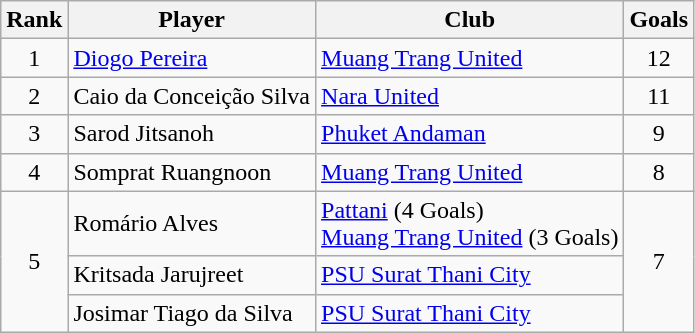<table class="wikitable" style="text-align:center">
<tr>
<th>Rank</th>
<th>Player</th>
<th>Club</th>
<th>Goals</th>
</tr>
<tr>
<td>1</td>
<td align="left"> <a href='#'>Diogo Pereira</a></td>
<td align="left"><a href='#'>Muang Trang United</a></td>
<td>12</td>
</tr>
<tr>
<td>2</td>
<td align="left"> Caio da Conceição Silva</td>
<td align="left"><a href='#'>Nara United</a></td>
<td>11</td>
</tr>
<tr>
<td>3</td>
<td align="left"> Sarod Jitsanoh</td>
<td align="left"><a href='#'>Phuket Andaman</a></td>
<td>9</td>
</tr>
<tr>
<td>4</td>
<td align="left"> Somprat Ruangnoon</td>
<td align="left"><a href='#'>Muang Trang United</a></td>
<td>8</td>
</tr>
<tr>
<td rowspan="3">5</td>
<td align="left"> Romário Alves</td>
<td align="left"><a href='#'>Pattani</a> (4 Goals)<br><a href='#'>Muang Trang United</a> (3 Goals)</td>
<td rowspan="3">7</td>
</tr>
<tr>
<td align="left"> Kritsada Jarujreet</td>
<td align="left"><a href='#'>PSU Surat Thani City</a></td>
</tr>
<tr>
<td align="left"> Josimar Tiago da Silva</td>
<td align="left"><a href='#'>PSU Surat Thani City</a></td>
</tr>
</table>
